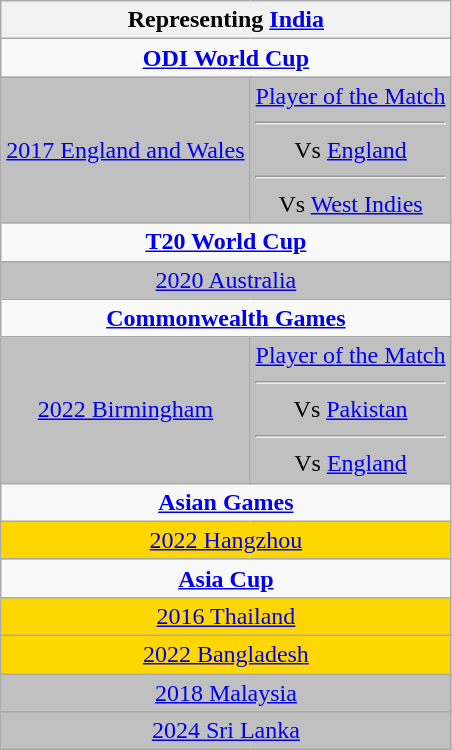<table class="wikitable" style="text-align:center;">
<tr>
<th colspan=3>Representing  <a href='#'>India</a></th>
</tr>
<tr>
<td colspan=3><strong><a href='#'>ODI World Cup</a></strong></td>
</tr>
<tr bgcolor=silver>
<td colspan=2> <a href='#'>2017 England and Wales</a></td>
<td><a href='#'>Player of the Match</a><hr>Vs <a href='#'>England</a><hr>Vs <a href='#'>West Indies</a></td>
</tr>
<tr>
<td colspan=3><strong><a href='#'>T20 World Cup</a></strong></td>
</tr>
<tr bgcolor=silver>
<td colspan=3> <a href='#'>2020 Australia</a></td>
</tr>
<tr>
<td colspan=3><strong><a href='#'>Commonwealth Games</a></strong></td>
</tr>
<tr bgcolor=silver>
<td colspan=2> <a href='#'>2022 Birmingham</a></td>
<td><a href='#'>Player of the Match</a><hr>Vs <a href='#'>Pakistan</a><hr>Vs <a href='#'>England</a></td>
</tr>
<tr>
<td colspan=3><strong><a href='#'>Asian Games</a></strong></td>
</tr>
<tr bgcolor=gold>
<td colspan=3> <a href='#'>2022 Hangzhou</a></td>
</tr>
<tr>
<td colspan=3><strong><a href='#'>Asia Cup</a></strong></td>
</tr>
<tr bgcolor=gold>
<td colspan=3> <a href='#'>2016 Thailand</a></td>
</tr>
<tr bgcolor=gold>
<td colspan=3> <a href='#'>2022 Bangladesh</a></td>
</tr>
<tr bgcolor=silver>
<td colspan=3> <a href='#'>2018 Malaysia</a></td>
</tr>
<tr bgcolor=silver>
<td colspan=3> <a href='#'>2024 Sri Lanka</a></td>
</tr>
</table>
